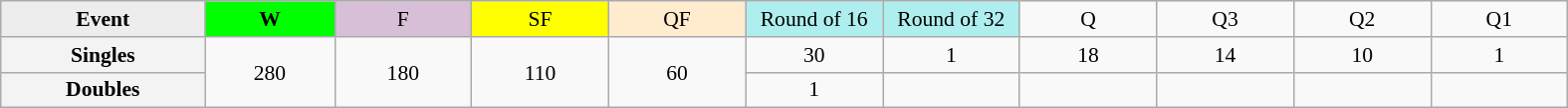<table class=wikitable style=font-size:90%;text-align:center>
<tr>
<td style="width:130px; background:#ededed;"><strong>Event</strong></td>
<td style="width:80px; background:lime;"><strong>W</strong></td>
<td style="width:85px; background:thistle;">F</td>
<td style="width:85px; background:#ff0;">SF</td>
<td style="width:85px; background:#ffebcd;">QF</td>
<td style="width:85px; background:#afeeee;">Round of 16</td>
<td style="width:85px; background:#afeeee;">Round of 32</td>
<td width=85>Q</td>
<td width=85>Q3</td>
<td width=85>Q2</td>
<td width=85>Q1</td>
</tr>
<tr>
<th style="background:#f3f3f3;">Singles</th>
<td rowspan=2>280</td>
<td rowspan=2>180</td>
<td rowspan=2>110</td>
<td rowspan=2>60</td>
<td>30</td>
<td>1</td>
<td>18</td>
<td>14</td>
<td>10</td>
<td>1</td>
</tr>
<tr>
<th style="background:#f3f3f3;">Doubles</th>
<td>1</td>
<td></td>
<td></td>
<td></td>
<td></td>
<td></td>
</tr>
</table>
